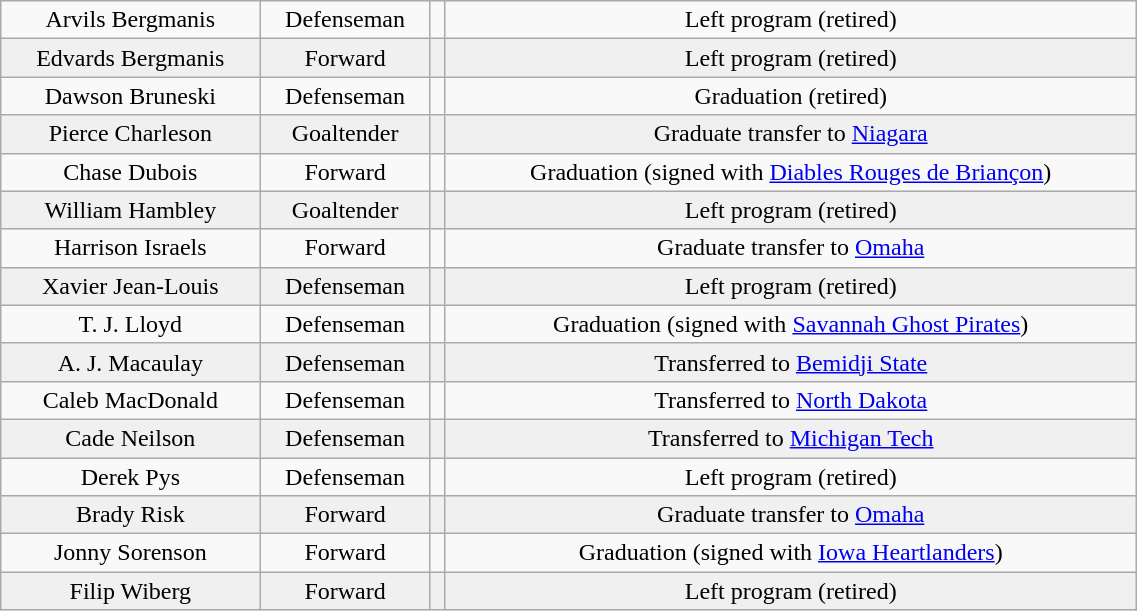<table class="wikitable" width="60%">
<tr align="center" bgcolor="">
<td>Arvils Bergmanis</td>
<td>Defenseman</td>
<td></td>
<td>Left program (retired)</td>
</tr>
<tr align="center" bgcolor="f0f0f0">
<td>Edvards Bergmanis</td>
<td>Forward</td>
<td></td>
<td>Left program (retired)</td>
</tr>
<tr align="center" bgcolor="">
<td>Dawson Bruneski</td>
<td>Defenseman</td>
<td></td>
<td>Graduation (retired)</td>
</tr>
<tr align="center" bgcolor="f0f0f0">
<td>Pierce Charleson</td>
<td>Goaltender</td>
<td></td>
<td>Graduate transfer to <a href='#'>Niagara</a></td>
</tr>
<tr align="center" bgcolor="">
<td>Chase Dubois</td>
<td>Forward</td>
<td></td>
<td>Graduation (signed with <a href='#'>Diables Rouges de Briançon</a>)</td>
</tr>
<tr align="center" bgcolor="f0f0f0">
<td>William Hambley</td>
<td>Goaltender</td>
<td></td>
<td>Left program (retired)</td>
</tr>
<tr align="center" bgcolor="">
<td>Harrison Israels</td>
<td>Forward</td>
<td></td>
<td>Graduate transfer to <a href='#'>Omaha</a></td>
</tr>
<tr align="center" bgcolor="f0f0f0">
<td>Xavier Jean-Louis</td>
<td>Defenseman</td>
<td></td>
<td>Left program (retired)</td>
</tr>
<tr align="center" bgcolor="">
<td>T. J. Lloyd</td>
<td>Defenseman</td>
<td></td>
<td>Graduation (signed with <a href='#'>Savannah Ghost Pirates</a>)</td>
</tr>
<tr align="center" bgcolor="f0f0f0">
<td>A. J. Macaulay</td>
<td>Defenseman</td>
<td></td>
<td>Transferred to <a href='#'>Bemidji State</a></td>
</tr>
<tr align="center" bgcolor="">
<td>Caleb MacDonald</td>
<td>Defenseman</td>
<td></td>
<td>Transferred to <a href='#'>North Dakota</a></td>
</tr>
<tr align="center" bgcolor="f0f0f0">
<td>Cade Neilson</td>
<td>Defenseman</td>
<td></td>
<td>Transferred to <a href='#'>Michigan Tech</a></td>
</tr>
<tr align="center" bgcolor="">
<td>Derek Pys</td>
<td>Defenseman</td>
<td></td>
<td>Left program (retired)</td>
</tr>
<tr align="center" bgcolor="f0f0f0">
<td>Brady Risk</td>
<td>Forward</td>
<td></td>
<td>Graduate transfer to <a href='#'>Omaha</a></td>
</tr>
<tr align="center" bgcolor="">
<td>Jonny Sorenson</td>
<td>Forward</td>
<td></td>
<td>Graduation (signed with <a href='#'>Iowa Heartlanders</a>)</td>
</tr>
<tr align="center" bgcolor="f0f0f0">
<td>Filip Wiberg</td>
<td>Forward</td>
<td></td>
<td>Left program (retired)</td>
</tr>
</table>
